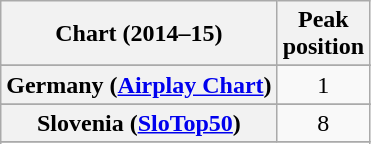<table class="wikitable sortable plainrowheaders">
<tr>
<th>Chart (2014–15)</th>
<th>Peak<br>position</th>
</tr>
<tr>
</tr>
<tr>
</tr>
<tr>
</tr>
<tr>
</tr>
<tr>
</tr>
<tr>
</tr>
<tr>
</tr>
<tr>
</tr>
<tr>
</tr>
<tr>
</tr>
<tr>
</tr>
<tr>
</tr>
<tr>
<th scope="row">Germany (<a href='#'>Airplay Chart</a>)</th>
<td style="text-align:center;">1</td>
</tr>
<tr>
</tr>
<tr>
</tr>
<tr>
</tr>
<tr>
</tr>
<tr>
</tr>
<tr>
</tr>
<tr>
</tr>
<tr>
</tr>
<tr>
</tr>
<tr>
</tr>
<tr>
</tr>
<tr>
</tr>
<tr>
<th scope="row">Slovenia (<a href='#'>SloTop50</a>)</th>
<td align=center>8</td>
</tr>
<tr>
</tr>
<tr>
</tr>
<tr>
</tr>
<tr>
</tr>
<tr>
</tr>
<tr>
</tr>
<tr>
</tr>
<tr>
</tr>
<tr>
</tr>
</table>
